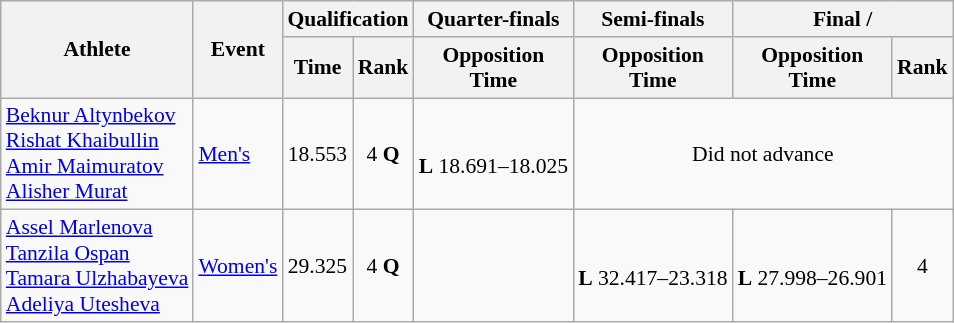<table class=wikitable style="text-align:center; font-size:90%">
<tr>
<th rowspan="2">Athlete</th>
<th rowspan="2">Event</th>
<th colspan="2">Qualification</th>
<th>Quarter-finals</th>
<th>Semi-finals</th>
<th colspan="2">Final / </th>
</tr>
<tr>
<th>Time</th>
<th>Rank</th>
<th>Opposition<br>Time</th>
<th>Opposition<br>Time</th>
<th>Opposition<br>Time</th>
<th>Rank</th>
</tr>
<tr>
<td align="left"><a href='#'>Beknur Altynbekov</a><br><a href='#'>Rishat Khaibullin</a><br><a href='#'>Amir Maimuratov</a><br><a href='#'>Alisher Murat</a></td>
<td align="left"><a href='#'>Men's</a></td>
<td>18.553</td>
<td>4 <strong>Q</strong></td>
<td><br><strong>L</strong> 18.691–18.025</td>
<td colspan=3>Did not advance</td>
</tr>
<tr>
<td align="left"><a href='#'>Assel Marlenova</a><br><a href='#'>Tanzila Ospan</a><br><a href='#'>Tamara Ulzhabayeva</a><br><a href='#'>Adeliya Utesheva</a></td>
<td align="left"><a href='#'>Women's</a></td>
<td>29.325</td>
<td>4 <strong>Q</strong></td>
<td></td>
<td><br><strong>L</strong> 32.417–23.318</td>
<td><br><strong>L</strong> 27.998–26.901</td>
<td>4</td>
</tr>
</table>
